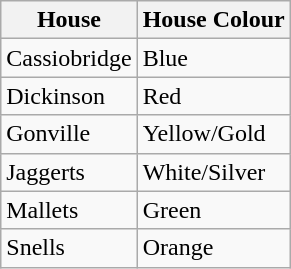<table class="wikitable">
<tr>
<th>House</th>
<th>House Colour</th>
</tr>
<tr>
<td>Cassiobridge</td>
<td> Blue</td>
</tr>
<tr>
<td>Dickinson</td>
<td> Red</td>
</tr>
<tr>
<td>Gonville</td>
<td> Yellow/Gold</td>
</tr>
<tr>
<td>Jaggerts</td>
<td> White/Silver</td>
</tr>
<tr>
<td>Mallets</td>
<td> Green</td>
</tr>
<tr>
<td>Snells</td>
<td> Orange</td>
</tr>
</table>
